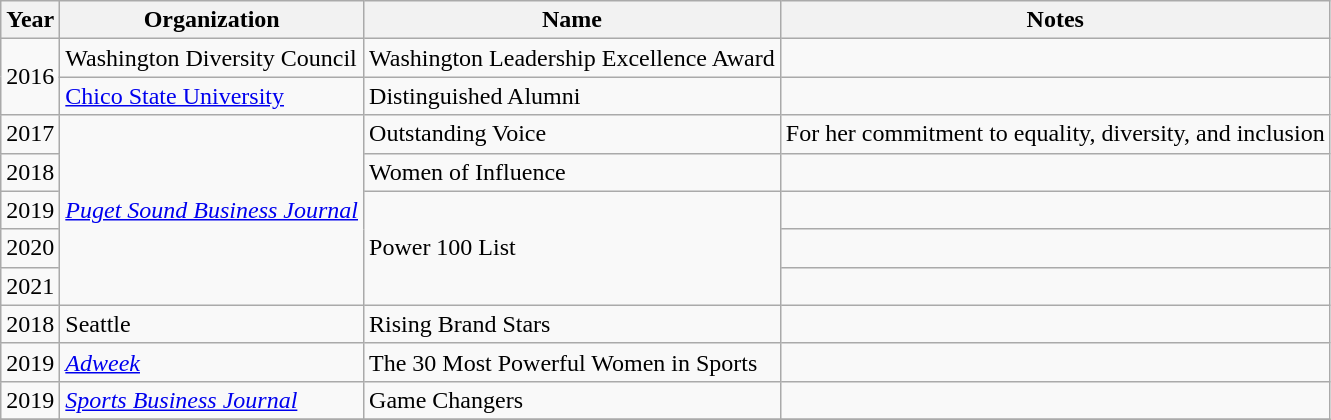<table class="wikitable sortable">
<tr>
<th>Year</th>
<th>Organization</th>
<th>Name</th>
<th class="unsortable">Notes</th>
</tr>
<tr>
<td rowspan="2">2016</td>
<td>Washington Diversity Council</td>
<td>Washington Leadership Excellence Award</td>
<td></td>
</tr>
<tr>
<td><a href='#'>Chico State University</a></td>
<td>Distinguished Alumni</td>
<td></td>
</tr>
<tr>
<td>2017</td>
<td rowspan="5"><em><a href='#'>Puget Sound Business Journal</a></em></td>
<td>Outstanding Voice</td>
<td>For her commitment to equality, diversity, and inclusion</td>
</tr>
<tr>
<td>2018</td>
<td>Women of Influence</td>
<td></td>
</tr>
<tr>
<td>2019</td>
<td rowspan="3">Power 100 List</td>
<td></td>
</tr>
<tr>
<td>2020</td>
<td></td>
</tr>
<tr>
<td>2021</td>
<td></td>
</tr>
<tr>
<td>2018</td>
<td>Seattle</td>
<td>Rising Brand Stars</td>
<td></td>
</tr>
<tr>
<td>2019</td>
<td><em><a href='#'>Adweek</a></em></td>
<td>The 30 Most Powerful Women in Sports</td>
</tr>
<tr>
<td>2019</td>
<td><em><a href='#'>Sports Business Journal</a></em></td>
<td>Game Changers</td>
<td></td>
</tr>
<tr>
</tr>
</table>
